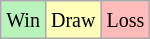<table class="wikitable">
<tr>
<td style="background-color: #baf2bb;"><small>Win</small></td>
<td style="background-color: #ffffba;"><small>Draw</small></td>
<td style="background-color: #ffbbba;"><small>Loss</small></td>
</tr>
</table>
